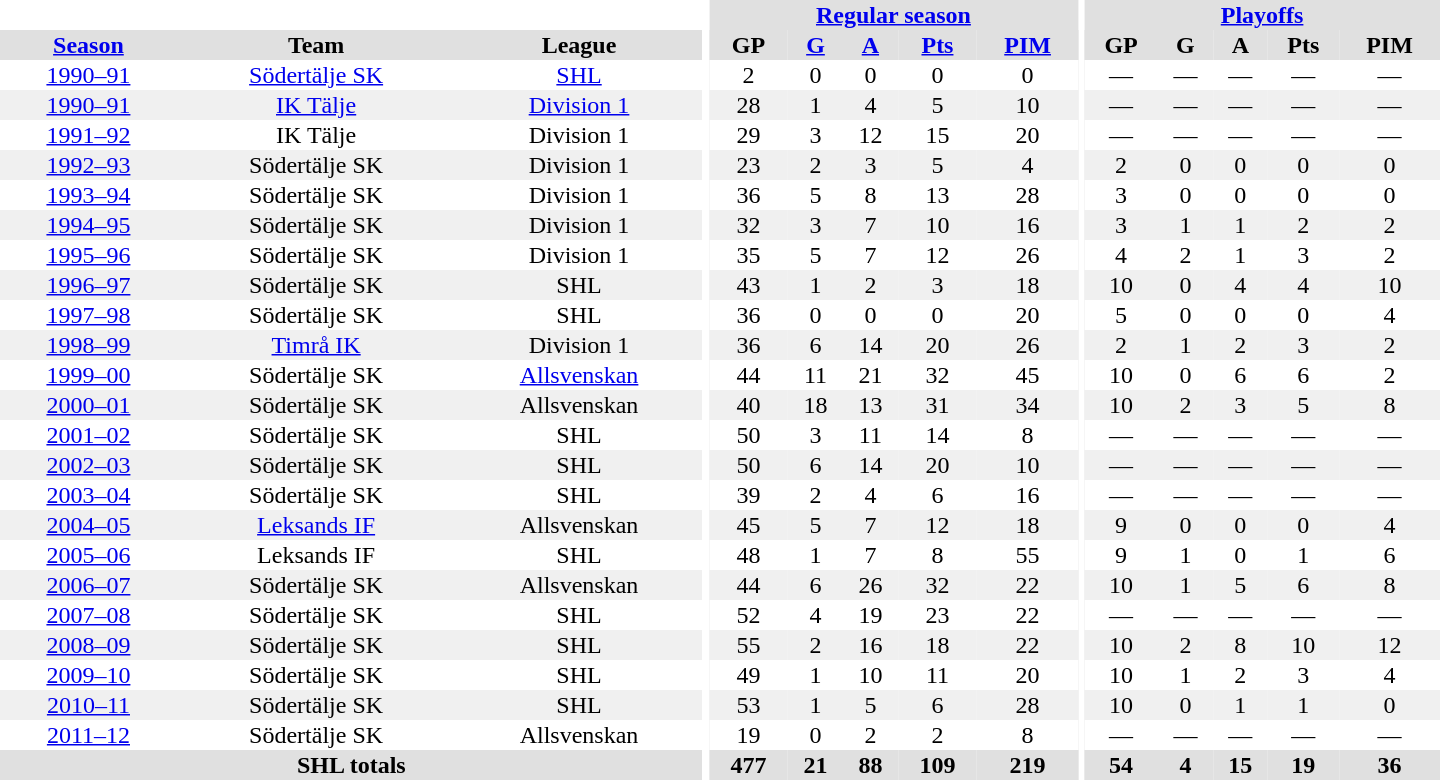<table border="0" cellpadding="1" cellspacing="0" style="text-align:center; width:60em">
<tr bgcolor="#e0e0e0">
<th colspan="3" bgcolor="#ffffff"></th>
<th rowspan="99" bgcolor="#ffffff"></th>
<th colspan="5"><a href='#'>Regular season</a></th>
<th rowspan="99" bgcolor="#ffffff"></th>
<th colspan="5"><a href='#'>Playoffs</a></th>
</tr>
<tr bgcolor="#e0e0e0">
<th><a href='#'>Season</a></th>
<th>Team</th>
<th>League</th>
<th>GP</th>
<th><a href='#'>G</a></th>
<th><a href='#'>A</a></th>
<th><a href='#'>Pts</a></th>
<th><a href='#'>PIM</a></th>
<th>GP</th>
<th>G</th>
<th>A</th>
<th>Pts</th>
<th>PIM</th>
</tr>
<tr>
<td><a href='#'>1990–91</a></td>
<td><a href='#'>Södertälje SK</a></td>
<td><a href='#'>SHL</a></td>
<td>2</td>
<td>0</td>
<td>0</td>
<td>0</td>
<td>0</td>
<td>—</td>
<td>—</td>
<td>—</td>
<td>—</td>
<td>—</td>
</tr>
<tr bgcolor="#f0f0f0">
<td><a href='#'>1990–91</a></td>
<td><a href='#'>IK Tälje</a></td>
<td><a href='#'>Division 1</a></td>
<td>28</td>
<td>1</td>
<td>4</td>
<td>5</td>
<td>10</td>
<td>—</td>
<td>—</td>
<td>—</td>
<td>—</td>
<td>—</td>
</tr>
<tr>
<td><a href='#'>1991–92</a></td>
<td>IK Tälje</td>
<td>Division 1</td>
<td>29</td>
<td>3</td>
<td>12</td>
<td>15</td>
<td>20</td>
<td>—</td>
<td>—</td>
<td>—</td>
<td>—</td>
<td>—</td>
</tr>
<tr bgcolor="#f0f0f0">
<td><a href='#'>1992–93</a></td>
<td>Södertälje SK</td>
<td>Division 1</td>
<td>23</td>
<td>2</td>
<td>3</td>
<td>5</td>
<td>4</td>
<td>2</td>
<td>0</td>
<td>0</td>
<td>0</td>
<td>0</td>
</tr>
<tr>
<td><a href='#'>1993–94</a></td>
<td>Södertälje SK</td>
<td>Division 1</td>
<td>36</td>
<td>5</td>
<td>8</td>
<td>13</td>
<td>28</td>
<td>3</td>
<td>0</td>
<td>0</td>
<td>0</td>
<td>0</td>
</tr>
<tr bgcolor="#f0f0f0">
<td><a href='#'>1994–95</a></td>
<td>Södertälje SK</td>
<td>Division 1</td>
<td>32</td>
<td>3</td>
<td>7</td>
<td>10</td>
<td>16</td>
<td>3</td>
<td>1</td>
<td>1</td>
<td>2</td>
<td>2</td>
</tr>
<tr>
<td><a href='#'>1995–96</a></td>
<td>Södertälje SK</td>
<td>Division 1</td>
<td>35</td>
<td>5</td>
<td>7</td>
<td>12</td>
<td>26</td>
<td>4</td>
<td>2</td>
<td>1</td>
<td>3</td>
<td>2</td>
</tr>
<tr bgcolor="#f0f0f0">
<td><a href='#'>1996–97</a></td>
<td>Södertälje SK</td>
<td>SHL</td>
<td>43</td>
<td>1</td>
<td>2</td>
<td>3</td>
<td>18</td>
<td>10</td>
<td>0</td>
<td>4</td>
<td>4</td>
<td>10</td>
</tr>
<tr>
<td><a href='#'>1997–98</a></td>
<td>Södertälje SK</td>
<td>SHL</td>
<td>36</td>
<td>0</td>
<td>0</td>
<td>0</td>
<td>20</td>
<td>5</td>
<td>0</td>
<td>0</td>
<td>0</td>
<td>4</td>
</tr>
<tr bgcolor="#f0f0f0">
<td><a href='#'>1998–99</a></td>
<td><a href='#'>Timrå IK</a></td>
<td>Division 1</td>
<td>36</td>
<td>6</td>
<td>14</td>
<td>20</td>
<td>26</td>
<td>2</td>
<td>1</td>
<td>2</td>
<td>3</td>
<td>2</td>
</tr>
<tr>
<td><a href='#'>1999–00</a></td>
<td>Södertälje SK</td>
<td><a href='#'>Allsvenskan</a></td>
<td>44</td>
<td>11</td>
<td>21</td>
<td>32</td>
<td>45</td>
<td>10</td>
<td>0</td>
<td>6</td>
<td>6</td>
<td>2</td>
</tr>
<tr bgcolor="#f0f0f0">
<td><a href='#'>2000–01</a></td>
<td>Södertälje SK</td>
<td>Allsvenskan</td>
<td>40</td>
<td>18</td>
<td>13</td>
<td>31</td>
<td>34</td>
<td>10</td>
<td>2</td>
<td>3</td>
<td>5</td>
<td>8</td>
</tr>
<tr>
<td><a href='#'>2001–02</a></td>
<td>Södertälje SK</td>
<td>SHL</td>
<td>50</td>
<td>3</td>
<td>11</td>
<td>14</td>
<td>8</td>
<td>—</td>
<td>—</td>
<td>—</td>
<td>—</td>
<td>—</td>
</tr>
<tr bgcolor="#f0f0f0">
<td><a href='#'>2002–03</a></td>
<td>Södertälje SK</td>
<td>SHL</td>
<td>50</td>
<td>6</td>
<td>14</td>
<td>20</td>
<td>10</td>
<td>—</td>
<td>—</td>
<td>—</td>
<td>—</td>
<td>—</td>
</tr>
<tr>
<td><a href='#'>2003–04</a></td>
<td>Södertälje SK</td>
<td>SHL</td>
<td>39</td>
<td>2</td>
<td>4</td>
<td>6</td>
<td>16</td>
<td>—</td>
<td>—</td>
<td>—</td>
<td>—</td>
<td>—</td>
</tr>
<tr bgcolor="#f0f0f0">
<td><a href='#'>2004–05</a></td>
<td><a href='#'>Leksands IF</a></td>
<td>Allsvenskan</td>
<td>45</td>
<td>5</td>
<td>7</td>
<td>12</td>
<td>18</td>
<td>9</td>
<td>0</td>
<td>0</td>
<td>0</td>
<td>4</td>
</tr>
<tr>
<td><a href='#'>2005–06</a></td>
<td>Leksands IF</td>
<td>SHL</td>
<td>48</td>
<td>1</td>
<td>7</td>
<td>8</td>
<td>55</td>
<td>9</td>
<td>1</td>
<td>0</td>
<td>1</td>
<td>6</td>
</tr>
<tr bgcolor="#f0f0f0">
<td><a href='#'>2006–07</a></td>
<td>Södertälje SK</td>
<td>Allsvenskan</td>
<td>44</td>
<td>6</td>
<td>26</td>
<td>32</td>
<td>22</td>
<td>10</td>
<td>1</td>
<td>5</td>
<td>6</td>
<td>8</td>
</tr>
<tr>
<td><a href='#'>2007–08</a></td>
<td>Södertälje SK</td>
<td>SHL</td>
<td>52</td>
<td>4</td>
<td>19</td>
<td>23</td>
<td>22</td>
<td>—</td>
<td>—</td>
<td>—</td>
<td>—</td>
<td>—</td>
</tr>
<tr bgcolor="#f0f0f0">
<td><a href='#'>2008–09</a></td>
<td>Södertälje SK</td>
<td>SHL</td>
<td>55</td>
<td>2</td>
<td>16</td>
<td>18</td>
<td>22</td>
<td>10</td>
<td>2</td>
<td>8</td>
<td>10</td>
<td>12</td>
</tr>
<tr>
<td><a href='#'>2009–10</a></td>
<td>Södertälje SK</td>
<td>SHL</td>
<td>49</td>
<td>1</td>
<td>10</td>
<td>11</td>
<td>20</td>
<td>10</td>
<td>1</td>
<td>2</td>
<td>3</td>
<td>4</td>
</tr>
<tr bgcolor="#f0f0f0">
<td><a href='#'>2010–11</a></td>
<td>Södertälje SK</td>
<td>SHL</td>
<td>53</td>
<td>1</td>
<td>5</td>
<td>6</td>
<td>28</td>
<td>10</td>
<td>0</td>
<td>1</td>
<td>1</td>
<td>0</td>
</tr>
<tr>
<td><a href='#'>2011–12</a></td>
<td>Södertälje SK</td>
<td>Allsvenskan</td>
<td>19</td>
<td>0</td>
<td>2</td>
<td>2</td>
<td>8</td>
<td>—</td>
<td>—</td>
<td>—</td>
<td>—</td>
<td>—</td>
</tr>
<tr>
</tr>
<tr ALIGN="center" bgcolor="#e0e0e0">
<th colspan="3">SHL totals</th>
<th ALIGN="center">477</th>
<th ALIGN="center">21</th>
<th ALIGN="center">88</th>
<th ALIGN="center">109</th>
<th ALIGN="center">219</th>
<th ALIGN="center">54</th>
<th ALIGN="center">4</th>
<th ALIGN="center">15</th>
<th ALIGN="center">19</th>
<th ALIGN="center">36</th>
</tr>
</table>
